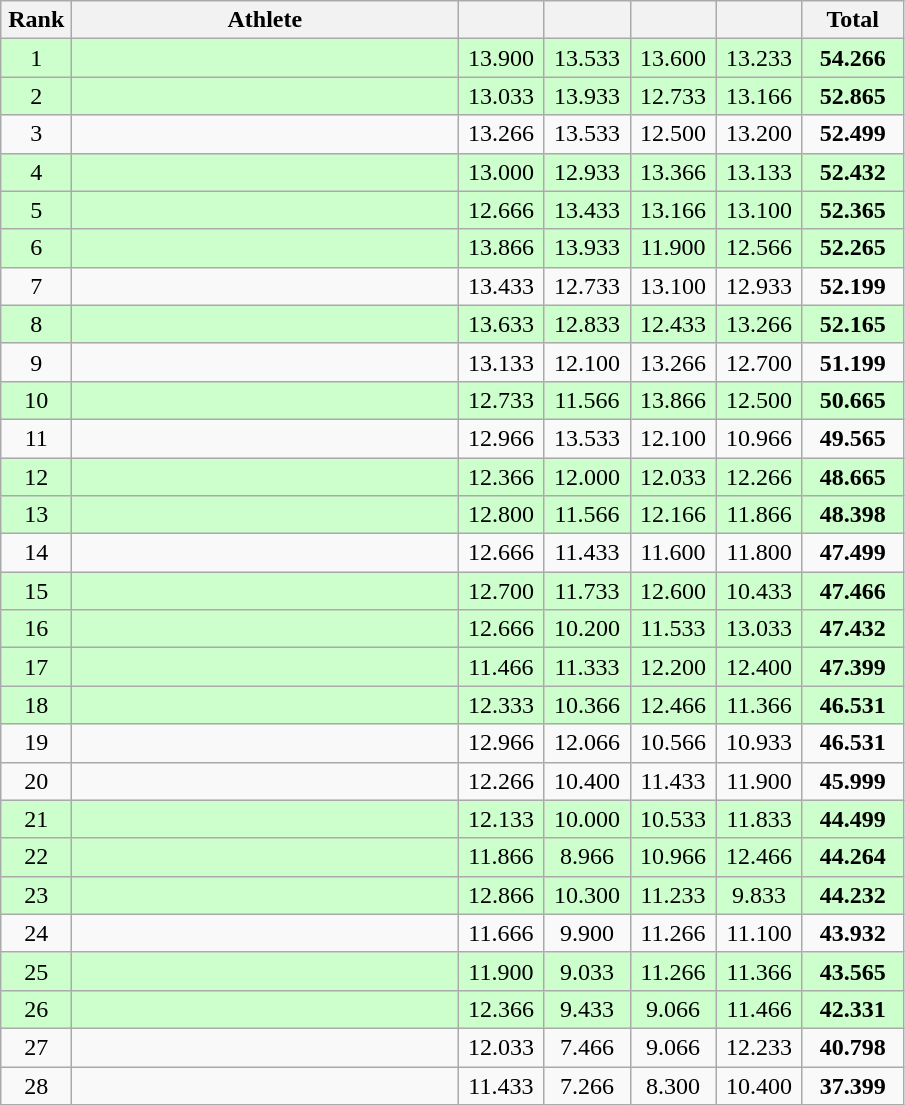<table class=wikitable style="text-align:center">
<tr>
<th width=40>Rank</th>
<th width=250>Athlete</th>
<th width=50></th>
<th width=50></th>
<th width=50></th>
<th width=50></th>
<th width=60>Total</th>
</tr>
<tr bgcolor="ccffcc">
<td>1</td>
<td align=left></td>
<td>13.900</td>
<td>13.533</td>
<td>13.600</td>
<td>13.233</td>
<td><strong>54.266</strong></td>
</tr>
<tr bgcolor="ccffcc">
<td>2</td>
<td align=left></td>
<td>13.033</td>
<td>13.933</td>
<td>12.733</td>
<td>13.166</td>
<td><strong>52.865</strong></td>
</tr>
<tr>
<td>3</td>
<td align=left></td>
<td>13.266</td>
<td>13.533</td>
<td>12.500</td>
<td>13.200</td>
<td><strong>52.499</strong></td>
</tr>
<tr bgcolor="ccffcc">
<td>4</td>
<td align=left></td>
<td>13.000</td>
<td>12.933</td>
<td>13.366</td>
<td>13.133</td>
<td><strong>52.432</strong></td>
</tr>
<tr bgcolor="ccffcc">
<td>5</td>
<td align=left></td>
<td>12.666</td>
<td>13.433</td>
<td>13.166</td>
<td>13.100</td>
<td><strong>52.365</strong></td>
</tr>
<tr bgcolor="ccffcc">
<td>6</td>
<td align=left></td>
<td>13.866</td>
<td>13.933</td>
<td>11.900</td>
<td>12.566</td>
<td><strong>52.265</strong></td>
</tr>
<tr>
<td>7</td>
<td align=left></td>
<td>13.433</td>
<td>12.733</td>
<td>13.100</td>
<td>12.933</td>
<td><strong>52.199</strong></td>
</tr>
<tr bgcolor="ccffcc">
<td>8</td>
<td align=left></td>
<td>13.633</td>
<td>12.833</td>
<td>12.433</td>
<td>13.266</td>
<td><strong>52.165</strong></td>
</tr>
<tr>
<td>9</td>
<td align=left></td>
<td>13.133</td>
<td>12.100</td>
<td>13.266</td>
<td>12.700</td>
<td><strong>51.199</strong></td>
</tr>
<tr bgcolor="ccffcc">
<td>10</td>
<td align=left></td>
<td>12.733</td>
<td>11.566</td>
<td>13.866</td>
<td>12.500</td>
<td><strong>50.665</strong></td>
</tr>
<tr>
<td>11</td>
<td align=left></td>
<td>12.966</td>
<td>13.533</td>
<td>12.100</td>
<td>10.966</td>
<td><strong>49.565</strong></td>
</tr>
<tr bgcolor="ccffcc">
<td>12</td>
<td align=left></td>
<td>12.366</td>
<td>12.000</td>
<td>12.033</td>
<td>12.266</td>
<td><strong>48.665</strong></td>
</tr>
<tr bgcolor="ccffcc">
<td>13</td>
<td align=left></td>
<td>12.800</td>
<td>11.566</td>
<td>12.166</td>
<td>11.866</td>
<td><strong>48.398</strong></td>
</tr>
<tr>
<td>14</td>
<td align=left></td>
<td>12.666</td>
<td>11.433</td>
<td>11.600</td>
<td>11.800</td>
<td><strong>47.499</strong></td>
</tr>
<tr bgcolor="ccffcc">
<td>15 </td>
<td align=left></td>
<td>12.700</td>
<td>11.733</td>
<td>12.600</td>
<td>10.433</td>
<td><strong>47.466</strong></td>
</tr>
<tr bgcolor="ccffcc">
<td>16</td>
<td align=left></td>
<td>12.666</td>
<td>10.200</td>
<td>11.533</td>
<td>13.033</td>
<td><strong>47.432</strong></td>
</tr>
<tr bgcolor="ccffcc">
<td>17</td>
<td align=left></td>
<td>11.466</td>
<td>11.333</td>
<td>12.200</td>
<td>12.400</td>
<td><strong>47.399</strong></td>
</tr>
<tr bgcolor="ccffcc">
<td>18</td>
<td align=left></td>
<td>12.333</td>
<td>10.366</td>
<td>12.466</td>
<td>11.366</td>
<td><strong>46.531</strong></td>
</tr>
<tr>
<td>19</td>
<td align=left></td>
<td>12.966</td>
<td>12.066</td>
<td>10.566</td>
<td>10.933</td>
<td><strong>46.531</strong></td>
</tr>
<tr>
<td>20</td>
<td align=left></td>
<td>12.266</td>
<td>10.400</td>
<td>11.433</td>
<td>11.900</td>
<td><strong>45.999</strong></td>
</tr>
<tr bgcolor="ccffcc">
<td>21</td>
<td align=left></td>
<td>12.133</td>
<td>10.000</td>
<td>10.533</td>
<td>11.833</td>
<td><strong>44.499</strong></td>
</tr>
<tr bgcolor="ccffcc">
<td>22</td>
<td align=left></td>
<td>11.866</td>
<td>8.966</td>
<td>10.966</td>
<td>12.466</td>
<td><strong>44.264</strong></td>
</tr>
<tr bgcolor="ccffcc">
<td>23 </td>
<td align=left></td>
<td>12.866</td>
<td>10.300</td>
<td>11.233</td>
<td>9.833</td>
<td><strong>44.232</strong></td>
</tr>
<tr>
<td>24 </td>
<td align=left></td>
<td>11.666</td>
<td>9.900</td>
<td>11.266</td>
<td>11.100</td>
<td><strong>43.932</strong></td>
</tr>
<tr bgcolor="ccffcc">
<td>25</td>
<td align=left></td>
<td>11.900</td>
<td>9.033</td>
<td>11.266</td>
<td>11.366</td>
<td><strong>43.565</strong></td>
</tr>
<tr bgcolor="ccffcc">
<td>26</td>
<td align=left></td>
<td>12.366</td>
<td>9.433</td>
<td>9.066</td>
<td>11.466</td>
<td><strong>42.331</strong></td>
</tr>
<tr>
<td>27</td>
<td align=left></td>
<td>12.033</td>
<td>7.466</td>
<td>9.066</td>
<td>12.233</td>
<td><strong>40.798</strong></td>
</tr>
<tr>
<td>28</td>
<td align=left></td>
<td>11.433</td>
<td>7.266</td>
<td>8.300</td>
<td>10.400</td>
<td><strong>37.399</strong></td>
</tr>
</table>
